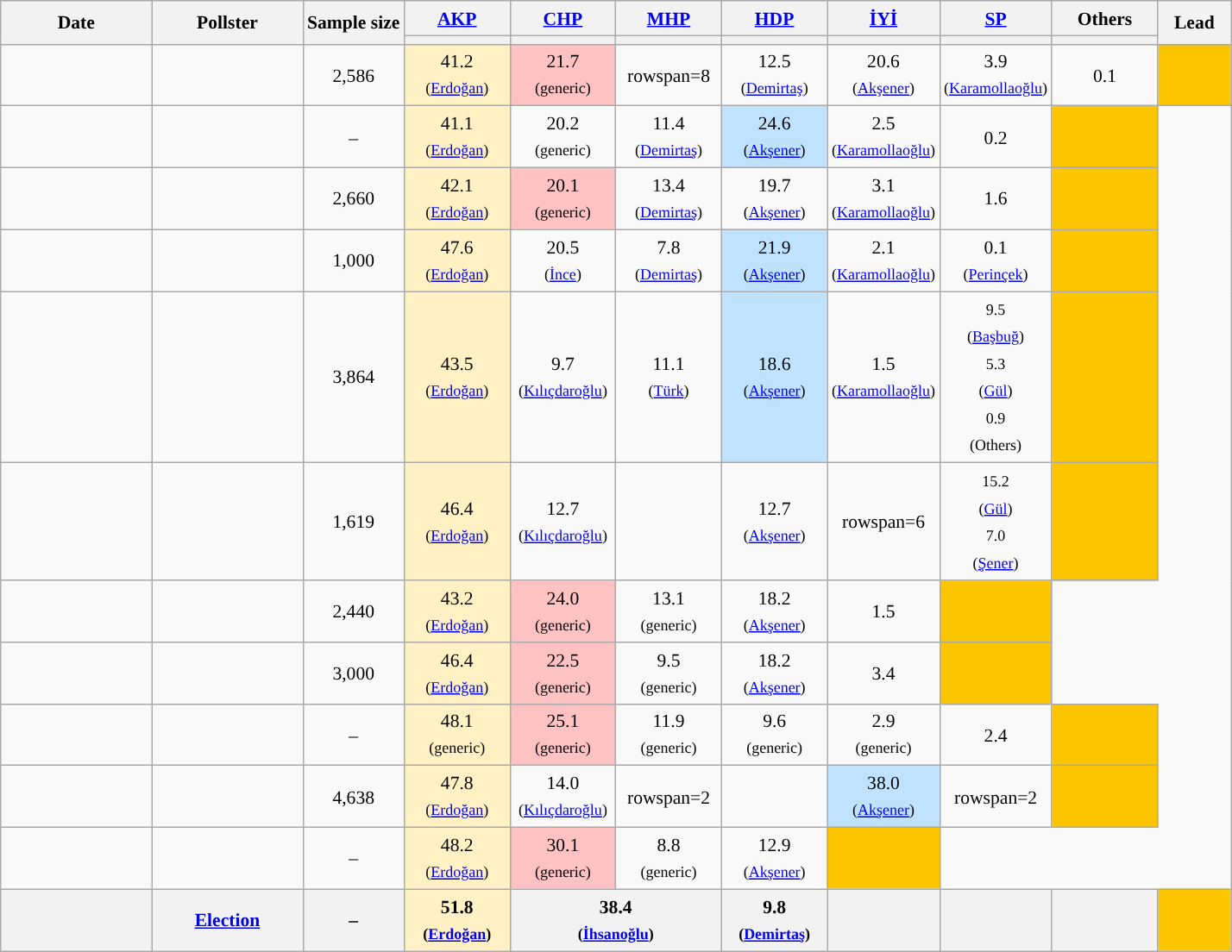<table class="wikitable" style="text-align:center; font-size:90%; line-height:20px;">
<tr>
<th rowspan=2 width="110px">Date</th>
<th rowspan=2 width="110px">Pollster</th>
<th rowspan=2 width="50px">Sample size</th>
<th width=75><a href='#'>AKP</a></th>
<th width=75><a href='#'>CHP</a></th>
<th width=75><a href='#'>MHP</a></th>
<th width=75><a href='#'>HDP</a></th>
<th width=75><a href='#'>İYİ</a></th>
<th width=75><a href='#'>SP</a></th>
<th width=75>Others</th>
<th width=50 rowspan=2>Lead</th>
</tr>
<tr>
<th style="background: "></th>
<th style="background: "></th>
<th style="background: "></th>
<th style="background: "></th>
<th style="background: "></th>
<th style="background: "></th>
<th style="background: "></th>
</tr>
<tr>
<td></td>
<td></td>
<td>2,586</td>
<td style="background: #FFF1C4">41.2<br><small>(<a href='#'>Erdoğan</a>)</small></td>
<td style="background: #FFC2C2">21.7<br><small>(generic)</small></td>
<td>rowspan=8 </td>
<td>12.5<br><small>(<a href='#'>Demirtaş</a>)</small></td>
<td>20.6<br><small>(<a href='#'>Akşener</a>)</small></td>
<td>3.9<br><small> (<a href='#'>Karamollaoğlu</a>)</small></td>
<td>0.1</td>
<td style="background: #FDC400"></td>
</tr>
<tr>
<td></td>
<td></td>
<td>–</td>
<td style="background: #FFF1C4">41.1 <br><small>(<a href='#'>Erdoğan</a>)</small></td>
<td>20.2<br><small>(generic)</small></td>
<td>11.4<br><small>(<a href='#'>Demirtaş</a>)</small></td>
<td style="background: #BFE3FF">24.6<br><small>(<a href='#'>Akşener</a>)</small></td>
<td>2.5<br><small> (<a href='#'>Karamollaoğlu</a>)</small></td>
<td>0.2</td>
<td style="background: #FDC400"></td>
</tr>
<tr>
<td></td>
<td></td>
<td>2,660</td>
<td style="background: #FFF1C4">42.1 <br><small>(<a href='#'>Erdoğan</a>)</small></td>
<td style="background: #FFC2C2">20.1<br><small>(generic)</small></td>
<td>13.4<br><small>(<a href='#'>Demirtaş</a>)</small></td>
<td>19.7<br><small>(<a href='#'>Akşener</a>)</small></td>
<td>3.1<br><small> (<a href='#'>Karamollaoğlu</a>)</small></td>
<td>1.6</td>
<td style="background: #FDC400"></td>
</tr>
<tr>
<td></td>
<td></td>
<td>1,000</td>
<td style="background: #FFF1C4">47.6 <br><small>(<a href='#'>Erdoğan</a>)</small></td>
<td>20.5<br><small>(<a href='#'>İnce</a>)</small></td>
<td>7.8<br><small>(<a href='#'>Demirtaş</a>)</small></td>
<td style="background: #BFE3FF">21.9<br><small>(<a href='#'>Akşener</a>)</small></td>
<td>2.1<br><small> (<a href='#'>Karamollaoğlu</a>)</small></td>
<td>0.1<br><small>(<a href='#'>Perinçek</a>)</small></td>
<td style="background: #FDC400"></td>
</tr>
<tr>
<td></td>
<td></td>
<td>3,864</td>
<td style="background: #FFF1C4">43.5 <br><small>(<a href='#'>Erdoğan</a>)</small></td>
<td>9.7<br><small>(<a href='#'>Kılıçdaroğlu</a>)</small></td>
<td>11.1<br><small>(<a href='#'>Türk</a>)</small></td>
<td style="background: #BFE3FF">18.6<br><small>(<a href='#'>Akşener</a>)</small></td>
<td>1.5<br><small> (<a href='#'>Karamollaoğlu</a>)</small></td>
<td><small>9.5<br> (<a href='#'>Başbuğ</a>)<br>5.3<br>(<a href='#'>Gül</a>)<br>0.9<br>(Others)</small></td>
<td style="background: #FDC400"></td>
</tr>
<tr>
<td></td>
<td></td>
<td>1,619</td>
<td style="background: #FFF1C4">46.4 <br><small>(<a href='#'>Erdoğan</a>)</small></td>
<td>12.7 <br><small>(<a href='#'>Kılıçdaroğlu</a>)</small></td>
<td></td>
<td>12.7<br><small>(<a href='#'>Akşener</a>)</small></td>
<td>rowspan=6 </td>
<td><small>15.2<br>(<a href='#'>Gül</a>)<br>7.0<br> (<a href='#'>Şener</a>)</small></td>
<td style="background: #FDC400"></td>
</tr>
<tr>
<td></td>
<td></td>
<td>2,440</td>
<td style="background: #FFF1C4">43.2 <br><small>(<a href='#'>Erdoğan</a>)</small></td>
<td style="background: #FFC2C2">24.0 <br><small>(generic)</small></td>
<td>13.1 <br><small>(generic)</small></td>
<td>18.2<br><small>(<a href='#'>Akşener</a>)</small></td>
<td>1.5</td>
<td style="background: #FDC400"></td>
</tr>
<tr>
<td></td>
<td></td>
<td>3,000</td>
<td style="background: #FFF1C4">46.4 <br><small>(<a href='#'>Erdoğan</a>)</small></td>
<td style="background: #FFC2C2">22.5<br><small>(generic)</small></td>
<td>9.5<br><small>(generic)</small></td>
<td>18.2<br><small>(<a href='#'>Akşener</a>)</small></td>
<td>3.4</td>
<td style="background: #FDC400"></td>
</tr>
<tr>
<td></td>
<td></td>
<td>–</td>
<td style="background: #FFF1C4">48.1<br><small>(generic)</small></td>
<td style="background: #FFC2C2">25.1<br><small>(generic)</small></td>
<td>11.9<br><small>(generic)</small></td>
<td>9.6<br><small>(generic)</small></td>
<td>2.9<br><small>(generic)</small></td>
<td>2.4</td>
<td style="background: #FDC400"></td>
</tr>
<tr>
<td></td>
<td></td>
<td>4,638</td>
<td style="background: #FFF1C4">47.8<br><small>(<a href='#'>Erdoğan</a>)</small></td>
<td>14.0<br><small>(<a href='#'>Kılıçdaroğlu</a>)</small></td>
<td>rowspan=2 </td>
<td></td>
<td style="background: #BFE3FF">38.0<br><small>(<a href='#'>Akşener</a>)</small></td>
<td>rowspan=2 </td>
<td style="background: #FDC400"></td>
</tr>
<tr>
<td></td>
<td></td>
<td>–</td>
<td style="background: #FFF1C4">48.2<br><small>(<a href='#'>Erdoğan</a>)</small></td>
<td style="background: #FFC2C2">30.1<br><small>(generic)</small></td>
<td>8.8<br><small>(generic)</small></td>
<td>12.9<br><small>(<a href='#'>Akşener</a>)</small></td>
<td style="background: #FDC400"></td>
</tr>
<tr>
<th></th>
<th><a href='#'>Election</a></th>
<th>–</th>
<th style="background: #FFF1C4">51.8<br><small>(<a href='#'>Erdoğan</a>)</small></th>
<th colspan=2>38.4<br><small>(<a href='#'>İhsanoğlu</a>)</small></th>
<th>9.8<br><small>(<a href='#'>Demirtaş</a>)</small></th>
<th></th>
<th></th>
<th></th>
<th style="background: #FDC400"></th>
</tr>
</table>
